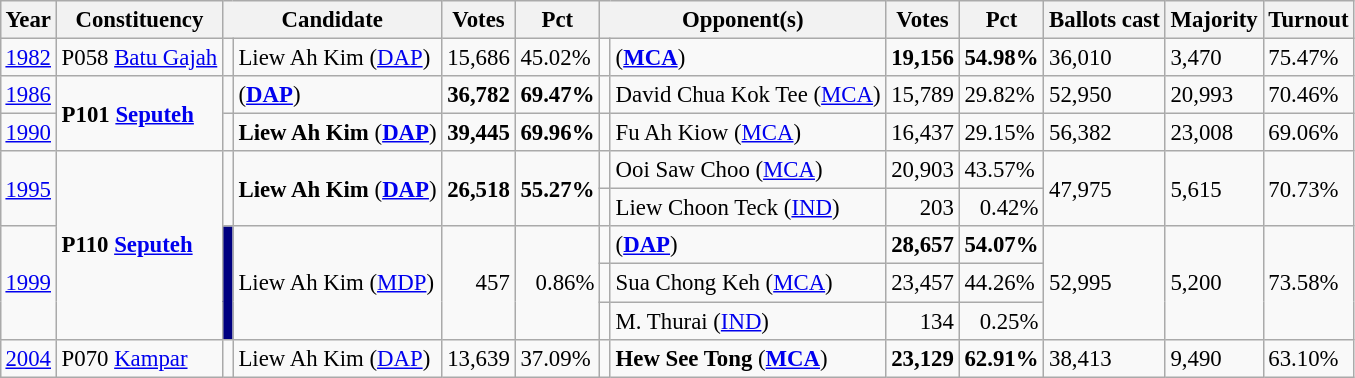<table class="wikitable" style="margin:0.5em ; font-size:95%">
<tr>
<th>Year</th>
<th>Constituency</th>
<th colspan=2>Candidate</th>
<th>Votes</th>
<th>Pct</th>
<th colspan=2>Opponent(s)</th>
<th>Votes</th>
<th>Pct</th>
<th>Ballots cast</th>
<th>Majority</th>
<th>Turnout</th>
</tr>
<tr>
<td><a href='#'>1982</a></td>
<td>P058 <a href='#'>Batu Gajah</a></td>
<td></td>
<td>Liew Ah Kim (<a href='#'>DAP</a>)</td>
<td align="right">15,686</td>
<td>45.02%</td>
<td></td>
<td> (<a href='#'><strong>MCA</strong></a>)</td>
<td align="right"><strong>19,156</strong></td>
<td><strong>54.98%</strong></td>
<td>36,010</td>
<td>3,470</td>
<td>75.47%</td>
</tr>
<tr>
<td><a href='#'>1986</a></td>
<td rowspan=2><strong>P101 <a href='#'>Seputeh</a></strong></td>
<td></td>
<td> (<a href='#'><strong>DAP</strong></a>)</td>
<td align="right"><strong>36,782</strong></td>
<td><strong>69.47%</strong></td>
<td></td>
<td>David Chua Kok Tee (<a href='#'>MCA</a>)</td>
<td align="right">15,789</td>
<td>29.82%</td>
<td>52,950</td>
<td>20,993</td>
<td>70.46%</td>
</tr>
<tr>
<td><a href='#'>1990</a></td>
<td></td>
<td><strong>Liew Ah Kim</strong> (<a href='#'><strong>DAP</strong></a>)</td>
<td align="right"><strong>39,445</strong></td>
<td><strong>69.96%</strong></td>
<td></td>
<td>Fu Ah Kiow (<a href='#'>MCA</a>)</td>
<td align="right">16,437</td>
<td>29.15%</td>
<td>56,382</td>
<td>23,008</td>
<td>69.06%</td>
</tr>
<tr>
<td rowspan="2"><a href='#'>1995</a></td>
<td rowspan=5><strong>P110 <a href='#'>Seputeh</a></strong></td>
<td rowspan="2" ></td>
<td rowspan="2"><strong>Liew Ah Kim</strong> (<a href='#'><strong>DAP</strong></a>)</td>
<td rowspan="2" align="right"><strong>26,518</strong></td>
<td rowspan="2"><strong>55.27%</strong></td>
<td></td>
<td>Ooi Saw Choo (<a href='#'>MCA</a>)</td>
<td align="right">20,903</td>
<td>43.57%</td>
<td rowspan="2">47,975</td>
<td rowspan="2">5,615</td>
<td rowspan="2">70.73%</td>
</tr>
<tr>
<td></td>
<td>Liew Choon Teck (<a href='#'>IND</a>)</td>
<td align=right>203</td>
<td align=right>0.42%</td>
</tr>
<tr>
<td rowspan="3"><a href='#'>1999</a></td>
<td rowspan="3" style="background-color: #000080;"></td>
<td rowspan="3">Liew Ah Kim (<a href='#'>MDP</a>)</td>
<td rowspan="3" align=right>457</td>
<td rowspan="3" align=right>0.86%</td>
<td></td>
<td> (<a href='#'><strong>DAP</strong></a>)</td>
<td align=right><strong>28,657</strong></td>
<td><strong>54.07%</strong></td>
<td rowspan="3">52,995</td>
<td rowspan="3">5,200</td>
<td rowspan="3">73.58%</td>
</tr>
<tr>
<td></td>
<td>Sua Chong Keh (<a href='#'>MCA</a>)</td>
<td align=right>23,457</td>
<td>44.26%</td>
</tr>
<tr>
<td></td>
<td>M. Thurai (<a href='#'>IND</a>)</td>
<td align=right>134</td>
<td align=right>0.25%</td>
</tr>
<tr>
<td><a href='#'>2004</a></td>
<td>P070 <a href='#'>Kampar</a></td>
<td></td>
<td>Liew Ah Kim (<a href='#'>DAP</a>)</td>
<td align="right">13,639</td>
<td>37.09%</td>
<td></td>
<td><strong>Hew See Tong</strong> (<a href='#'><strong>MCA</strong></a>)</td>
<td align="right"><strong>23,129</strong></td>
<td><strong>62.91%</strong></td>
<td>38,413</td>
<td>9,490</td>
<td>63.10%</td>
</tr>
</table>
